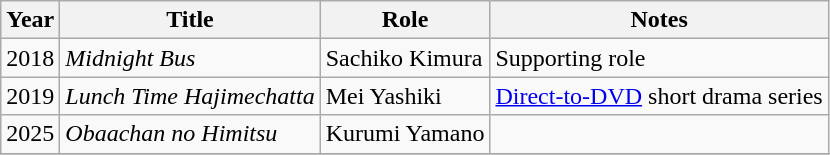<table class="wikitable sortable">
<tr>
<th>Year</th>
<th>Title</th>
<th>Role</th>
<th class="unsortable">Notes</th>
</tr>
<tr>
<td>2018</td>
<td><em>Midnight Bus</em></td>
<td>Sachiko Kimura</td>
<td>Supporting role</td>
</tr>
<tr>
<td>2019</td>
<td><em>Lunch Time Hajimechatta</em></td>
<td>Mei Yashiki</td>
<td><a href='#'>Direct-to-DVD</a> short drama series</td>
</tr>
<tr>
<td>2025</td>
<td><em>Obaachan no Himitsu</em></td>
<td>Kurumi Yamano</td>
<td></td>
</tr>
<tr>
</tr>
</table>
